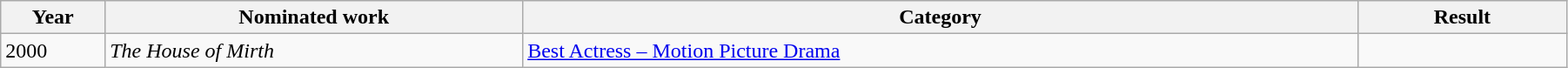<table style="width:95%;" class="wikitable sortable">
<tr>
<th style="width:5%;">Year</th>
<th style="width:20%;">Nominated work</th>
<th style="width:40%;">Category</th>
<th style="width:10%;">Result</th>
</tr>
<tr>
<td>2000</td>
<td><em>The House of Mirth</em></td>
<td><a href='#'>Best Actress – Motion Picture Drama</a></td>
<td></td>
</tr>
</table>
